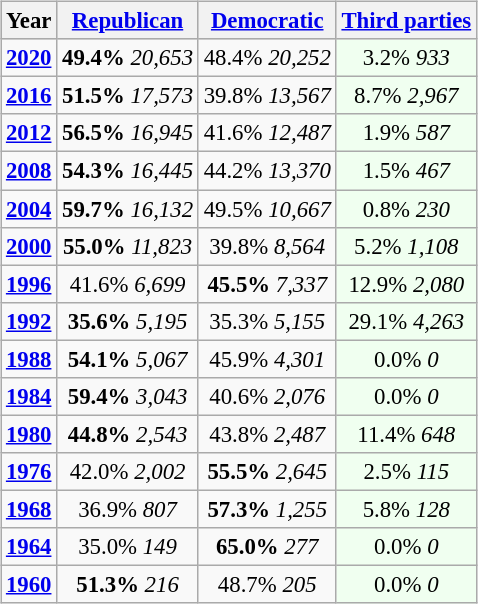<table class="wikitable" style="float:right; font-size:95%;">
<tr bgcolor=lightgrey>
<th>Year</th>
<th><a href='#'>Republican</a></th>
<th><a href='#'>Democratic</a></th>
<th><a href='#'>Third parties</a></th>
</tr>
<tr>
<td style="text-align:center;" ><strong><a href='#'>2020</a></strong></td>
<td style="text-align:center;" ><strong>49.4%</strong> <em>20,653</em></td>
<td style="text-align:center;" >48.4% <em>20,252</em></td>
<td style="text-align:center; background:honeyDew;">3.2% <em>933</em></td>
</tr>
<tr>
<td style="text-align:center;" ><strong><a href='#'>2016</a></strong></td>
<td style="text-align:center;" ><strong>51.5%</strong> <em>17,573</em></td>
<td style="text-align:center;" >39.8% <em>13,567</em></td>
<td style="text-align:center; background:honeyDew;">8.7% <em>2,967</em></td>
</tr>
<tr>
<td style="text-align:center;" ><strong><a href='#'>2012</a></strong></td>
<td style="text-align:center;" ><strong>56.5%</strong> <em>16,945</em></td>
<td style="text-align:center;" >41.6% <em>12,487</em></td>
<td style="text-align:center; background:honeyDew;">1.9% <em>587</em></td>
</tr>
<tr>
<td style="text-align:center;" ><strong><a href='#'>2008</a></strong></td>
<td style="text-align:center;" ><strong>54.3%</strong> <em>16,445</em></td>
<td style="text-align:center;" >44.2% <em>13,370</em></td>
<td style="text-align:center; background:honeyDew;">1.5% <em>467</em></td>
</tr>
<tr>
<td style="text-align:center;" ><strong><a href='#'>2004</a></strong></td>
<td style="text-align:center;" ><strong>59.7%</strong> <em>16,132</em></td>
<td style="text-align:center;" >49.5% <em>10,667</em></td>
<td style="text-align:center; background:honeyDew;">0.8% <em>230</em></td>
</tr>
<tr>
<td style="text-align:center;" ><strong><a href='#'>2000</a></strong></td>
<td style="text-align:center;" ><strong>55.0%</strong> <em>11,823</em></td>
<td style="text-align:center;" >39.8% <em>8,564</em></td>
<td style="text-align:center; background:honeyDew;">5.2% <em>1,108</em></td>
</tr>
<tr>
<td style="text-align:center;" ><strong><a href='#'>1996</a></strong></td>
<td style="text-align:center;" >41.6% <em>6,699</em></td>
<td style="text-align:center;" ><strong>45.5%</strong> <em>7,337</em></td>
<td style="text-align:center; background:honeyDew;">12.9% <em>2,080</em></td>
</tr>
<tr>
<td style="text-align:center;" ><strong><a href='#'>1992</a></strong></td>
<td style="text-align:center;" ><strong>35.6%</strong> <em>5,195</em></td>
<td style="text-align:center;" >35.3% <em>5,155</em></td>
<td style="text-align:center; background:honeyDew;">29.1% <em>4,263</em></td>
</tr>
<tr>
<td style="text-align:center;" ><strong><a href='#'>1988</a></strong></td>
<td style="text-align:center;" ><strong>54.1%</strong> <em>5,067</em></td>
<td style="text-align:center;" >45.9% <em>4,301</em></td>
<td style="text-align:center; background:honeyDew;">0.0% <em>0</em></td>
</tr>
<tr>
<td style="text-align:center;" ><strong><a href='#'>1984</a></strong></td>
<td style="text-align:center;" ><strong>59.4%</strong> <em>3,043</em></td>
<td style="text-align:center;" >40.6% <em>2,076</em></td>
<td style="text-align:center; background:honeyDew;">0.0% <em>0</em></td>
</tr>
<tr>
<td style="text-align:center;" ><strong><a href='#'>1980</a></strong></td>
<td style="text-align:center;" ><strong>44.8%</strong> <em>2,543</em></td>
<td style="text-align:center;" >43.8% <em>2,487</em></td>
<td style="text-align:center; background:honeyDew;">11.4% <em>648</em></td>
</tr>
<tr>
<td style="text-align:center;" ><strong><a href='#'>1976</a></strong></td>
<td style="text-align:center;" >42.0% <em>2,002</em></td>
<td style="text-align:center;" ><strong>55.5%</strong> <em>2,645</em></td>
<td style="text-align:center; background:honeyDew;">2.5% <em>115</em></td>
</tr>
<tr>
<td style="text-align:center;" ><strong><a href='#'>1968</a></strong></td>
<td style="text-align:center;" >36.9% <em>807</em></td>
<td style="text-align:center;" ><strong>57.3%</strong> <em>1,255</em></td>
<td style="text-align:center; background:honeyDew;">5.8% <em>128</em></td>
</tr>
<tr>
<td style="text-align:center;" ><strong><a href='#'>1964</a></strong></td>
<td style="text-align:center;" >35.0% <em>149</em></td>
<td style="text-align:center;" ><strong>65.0%</strong> <em>277</em></td>
<td style="text-align:center; background:honeyDew;">0.0% <em>0</em></td>
</tr>
<tr>
<td style="text-align:center;" ><strong><a href='#'>1960</a></strong></td>
<td style="text-align:center;" ><strong>51.3%</strong> <em>216</em></td>
<td style="text-align:center;" >48.7% <em>205</em></td>
<td style="text-align:center; background:honeyDew;">0.0% <em>0</em></td>
</tr>
</table>
